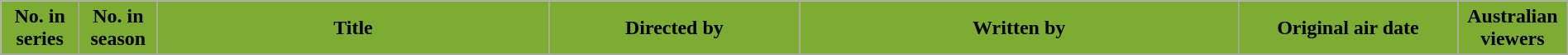<table class="wikitable plainrowheaders" style="margin: auto; width: 100%">
<tr>
<th ! style="background-color:#7CAD32; color: #000; text-align: center;" width=5%>No. in<br>series</th>
<th ! style="background-color:#7CAD32; color: #000; text-align: center;" width=5%>No. in<br>season</th>
<th ! style="background-color:#7CAD32; color: #000; text-align: center;" width=25%>Title</th>
<th ! style="background-color:#7CAD32; color: #000; text-align: center;" width=16%>Directed by</th>
<th ! style="background-color:#7CAD32; color: #000; text-align: center;" width=28%>Written by</th>
<th ! style="background-color:#7CAD32; color: #000; text-align: center;" width=14%>Original air date</th>
<th ! style="background-color:#7CAD32; color: #000; text-align: center;" width=7%>Australian viewers</th>
</tr>
<tr>
</tr>
</table>
